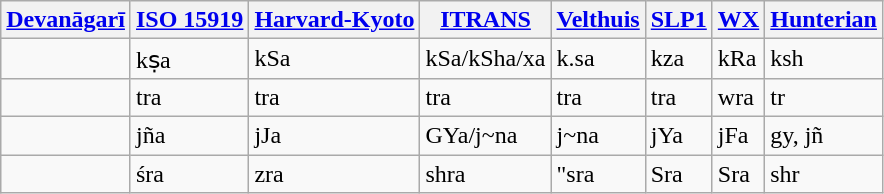<table class="wikitable">
<tr class="Unicode">
<th><a href='#'>Devanāgarī</a></th>
<th><a href='#'>ISO 15919</a></th>
<th><a href='#'>Harvard-Kyoto</a></th>
<th><a href='#'>ITRANS</a></th>
<th><a href='#'>Velthuis</a></th>
<th><a href='#'>SLP1</a></th>
<th><a href='#'>WX</a></th>
<th><a href='#'>Hunterian</a></th>
</tr>
<tr class="Unicode">
<td></td>
<td>kṣa</td>
<td>kSa</td>
<td>kSa/kSha/xa</td>
<td>k.sa</td>
<td>kza</td>
<td>kRa</td>
<td>ksh</td>
</tr>
<tr class="Unicode">
<td></td>
<td>tra</td>
<td>tra</td>
<td>tra</td>
<td>tra</td>
<td>tra</td>
<td>wra</td>
<td>tr</td>
</tr>
<tr class="Unicode">
<td></td>
<td>jña</td>
<td>jJa</td>
<td>GYa/j~na</td>
<td>j~na</td>
<td>jYa</td>
<td>jFa</td>
<td>gy, jñ</td>
</tr>
<tr class="Unicode">
<td></td>
<td>śra</td>
<td>zra</td>
<td>shra</td>
<td>"sra</td>
<td>Sra</td>
<td>Sra</td>
<td>shr</td>
</tr>
</table>
